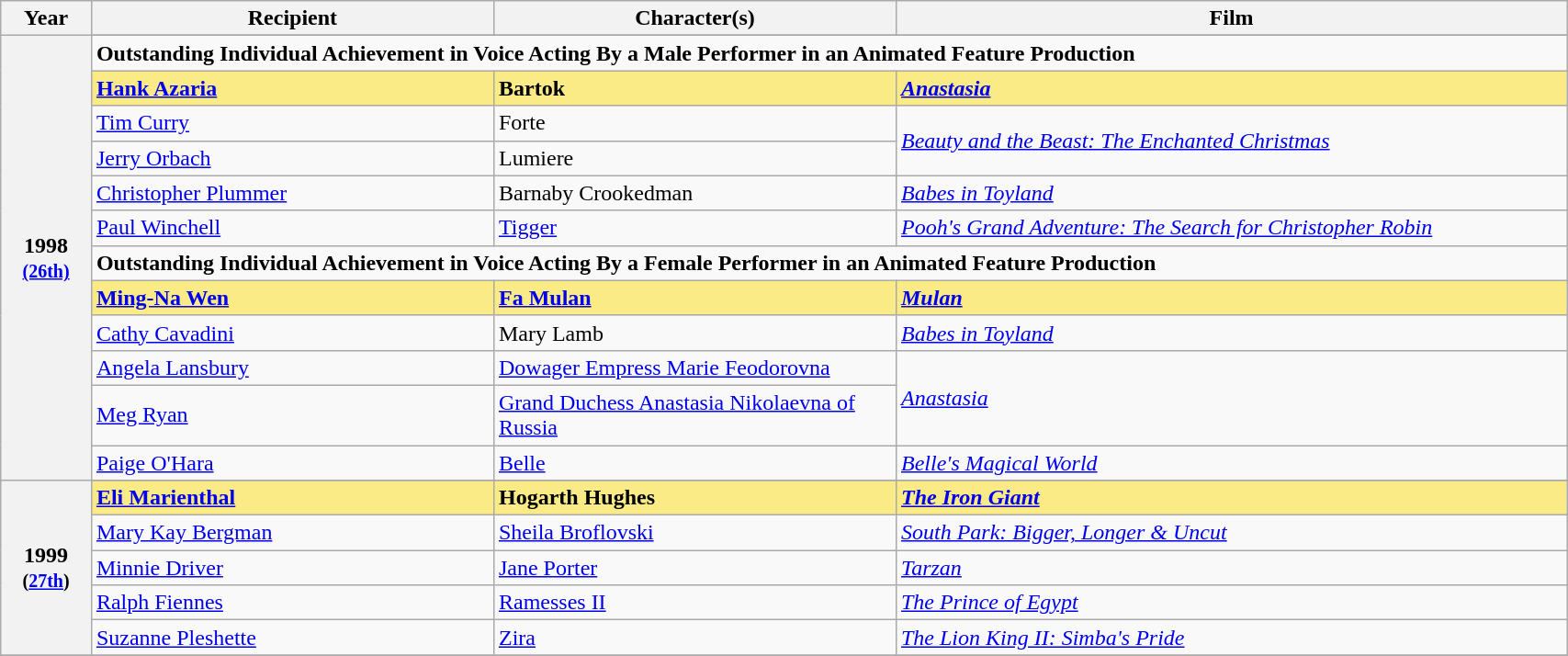<table class="wikitable" style="width:90%;">
<tr>
<th style="width:3%;">Year</th>
<th style="width:15%;">Recipient</th>
<th style="width:15%;">Character(s)</th>
<th style="width:25%;">Film</th>
</tr>
<tr>
<th rowspan="13" style="text-align:center;">1998<br><small><a href='#'>(26th)</a></small><br></th>
</tr>
<tr>
<td colspan="3"><strong>Outstanding Individual Achievement in Voice Acting By a Male Performer in an Animated Feature Production</strong></td>
</tr>
<tr>
<td style="background:#FAEB86;"><strong><a href='#'>Hank Azaria</a></strong></td>
<td style="background:#FAEB86;"><strong>Bartok</strong></td>
<td style="background:#FAEB86;"><strong><em><a href='#'>Anastasia</a></em></strong></td>
</tr>
<tr>
<td><a href='#'>Tim Curry</a></td>
<td>Forte</td>
<td rowspan=2><em><a href='#'>Beauty and the Beast: The Enchanted Christmas</a></em></td>
</tr>
<tr>
<td><a href='#'>Jerry Orbach</a></td>
<td>Lumiere</td>
</tr>
<tr>
<td><a href='#'>Christopher Plummer</a></td>
<td>Barnaby Crookedman</td>
<td><em><a href='#'>Babes in Toyland</a></em></td>
</tr>
<tr>
<td><a href='#'>Paul Winchell</a></td>
<td><a href='#'>Tigger</a></td>
<td><em><a href='#'>Pooh's Grand Adventure: The Search for Christopher Robin</a></em></td>
</tr>
<tr>
<td colspan="3"><strong>Outstanding Individual Achievement in Voice Acting By a Female Performer in an Animated Feature Production</strong></td>
</tr>
<tr>
<td style="background:#FAEB86;"><strong><a href='#'>Ming-Na Wen</a></strong></td>
<td style="background:#FAEB86;"><strong><a href='#'>Fa Mulan</a></strong></td>
<td style="background:#FAEB86;"><strong><em><a href='#'>Mulan</a></em></strong></td>
</tr>
<tr>
<td><a href='#'>Cathy Cavadini</a></td>
<td>Mary Lamb</td>
<td><em><a href='#'>Babes in Toyland</a></em></td>
</tr>
<tr>
<td><a href='#'>Angela Lansbury</a></td>
<td><a href='#'>Dowager Empress Marie Feodorovna</a></td>
<td rowspan="2"><em><a href='#'>Anastasia</a></em></td>
</tr>
<tr>
<td><a href='#'>Meg Ryan</a></td>
<td><a href='#'>Grand Duchess Anastasia Nikolaevna of Russia</a></td>
</tr>
<tr>
<td><a href='#'>Paige O'Hara</a></td>
<td><a href='#'>Belle</a></td>
<td><em><a href='#'>Belle's Magical World</a></em></td>
</tr>
<tr>
<th rowspan="6" style="text-align:center;">1999 <br><small>(<a href='#'>27th</a>)</small><br></th>
</tr>
<tr>
<td style="background:#FAEB86;"><strong><a href='#'>Eli Marienthal</a></strong></td>
<td style="background:#FAEB86;"><strong>Hogarth Hughes</strong></td>
<td style="background:#FAEB86;"><strong><em><a href='#'>The Iron Giant</a></em></strong></td>
</tr>
<tr>
<td><a href='#'>Mary Kay Bergman</a></td>
<td><a href='#'>Sheila Broflovski</a></td>
<td><em><a href='#'>South Park: Bigger, Longer & Uncut</a></em></td>
</tr>
<tr>
<td><a href='#'>Minnie Driver</a></td>
<td><a href='#'>Jane Porter</a></td>
<td><em><a href='#'>Tarzan</a></em></td>
</tr>
<tr>
<td><a href='#'>Ralph Fiennes</a></td>
<td><a href='#'>Ramesses II</a></td>
<td><em><a href='#'>The Prince of Egypt</a></em></td>
</tr>
<tr>
<td><a href='#'>Suzanne Pleshette</a></td>
<td><a href='#'>Zira</a></td>
<td><em><a href='#'>The Lion King II: Simba's Pride</a></em></td>
</tr>
<tr>
</tr>
</table>
